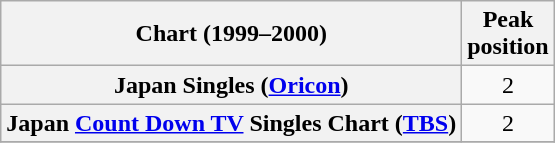<table class="wikitable sortable plainrowheaders" style="text-align:center">
<tr>
<th scope="col">Chart (1999–2000)</th>
<th scope="col">Peak<br>position</th>
</tr>
<tr>
<th scope="row">Japan Singles (<a href='#'>Oricon</a>)</th>
<td>2</td>
</tr>
<tr>
<th scope="row">Japan <a href='#'>Count Down TV</a> Singles Chart (<a href='#'>TBS</a>)</th>
<td align="center">2</td>
</tr>
<tr>
</tr>
</table>
